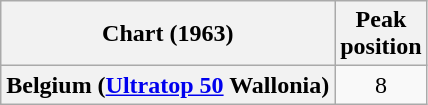<table class="wikitable plainrowheaders">
<tr>
<th>Chart (1963)</th>
<th>Peak<br>position</th>
</tr>
<tr>
<th scope="row">Belgium (<a href='#'>Ultratop 50</a> Wallonia)</th>
<td align="center">8</td>
</tr>
</table>
